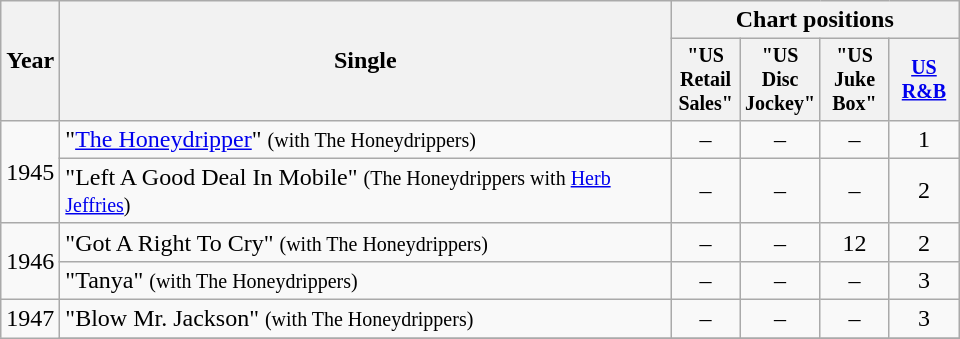<table class="wikitable" style="text-align:center;">
<tr>
<th rowspan="2">Year</th>
<th style="width:400px;" rowspan="2">Single</th>
<th colspan="5">Chart positions</th>
</tr>
<tr style="font-size:smaller;">
<th style="width:40px;">"US Retail Sales"</th>
<th style="width:40px;">"US Disc Jockey"</th>
<th style="width:40px;">"US Juke Box"</th>
<th style="width:40px;"><a href='#'>US<br>R&B</a></th>
</tr>
<tr>
<td rowspan="2">1945</td>
<td style="text-align:left;">"<a href='#'>The Honeydripper</a>" <small>(with The Honeydrippers)</small></td>
<td>–</td>
<td>–</td>
<td>–</td>
<td>1</td>
</tr>
<tr>
<td style="text-align:left;">"Left A Good Deal In Mobile" <small>(The Honeydrippers with <a href='#'>Herb Jeffries</a>)</small></td>
<td>–</td>
<td>–</td>
<td>–</td>
<td>2</td>
</tr>
<tr>
<td rowspan="2">1946</td>
<td style="text-align:left;">"Got A Right To Cry" <small>(with The Honeydrippers)</small></td>
<td>–</td>
<td>–</td>
<td>12</td>
<td>2</td>
</tr>
<tr>
<td style="text-align:left;">"Tanya" <small>(with The Honeydrippers)</small></td>
<td>–</td>
<td>–</td>
<td>–</td>
<td>3</td>
</tr>
<tr>
<td rowspan="5">1947</td>
<td style="text-align:left;">"Blow Mr. Jackson" <small>(with The Honeydrippers)</small></td>
<td>–</td>
<td>–</td>
<td>–</td>
<td>3</td>
</tr>
<tr>
</tr>
</table>
